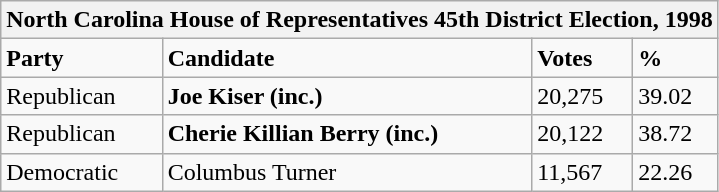<table class="wikitable">
<tr>
<th colspan="4">North Carolina House of Representatives 45th District Election, 1998</th>
</tr>
<tr>
<td><strong>Party</strong></td>
<td><strong>Candidate</strong></td>
<td><strong>Votes</strong></td>
<td><strong>%</strong></td>
</tr>
<tr>
<td>Republican</td>
<td><strong>Joe Kiser (inc.)</strong></td>
<td>20,275</td>
<td>39.02</td>
</tr>
<tr>
<td>Republican</td>
<td><strong>Cherie Killian Berry (inc.)</strong></td>
<td>20,122</td>
<td>38.72</td>
</tr>
<tr>
<td>Democratic</td>
<td>Columbus Turner</td>
<td>11,567</td>
<td>22.26</td>
</tr>
</table>
